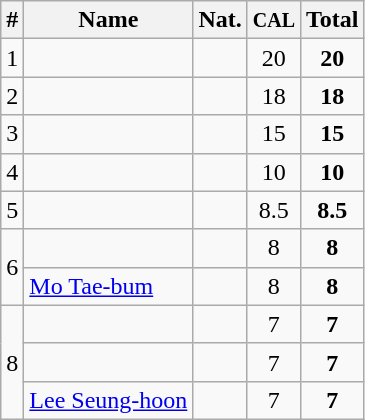<table class="wikitable sortable" style="text-align:center;">
<tr>
<th>#</th>
<th>Name</th>
<th>Nat.</th>
<th><small>CAL</small></th>
<th>Total</th>
</tr>
<tr>
<td>1</td>
<td align=left></td>
<td></td>
<td>20</td>
<td><strong>20</strong></td>
</tr>
<tr>
<td>2</td>
<td align=left></td>
<td></td>
<td>18</td>
<td><strong>18</strong></td>
</tr>
<tr>
<td>3</td>
<td align=left></td>
<td></td>
<td>15</td>
<td><strong>15</strong></td>
</tr>
<tr>
<td>4</td>
<td align=left></td>
<td></td>
<td>10</td>
<td><strong>10</strong></td>
</tr>
<tr>
<td>5</td>
<td align=left></td>
<td></td>
<td>8.5</td>
<td><strong>8.5 </strong></td>
</tr>
<tr>
<td rowspan=2>6</td>
<td align=left></td>
<td></td>
<td>8</td>
<td><strong>8</strong></td>
</tr>
<tr>
<td align=left><a href='#'>Mo Tae-bum</a></td>
<td></td>
<td>8</td>
<td><strong>8</strong></td>
</tr>
<tr>
<td rowspan=3>8</td>
<td align=left></td>
<td></td>
<td>7</td>
<td><strong>7</strong></td>
</tr>
<tr>
<td align=left></td>
<td></td>
<td>7</td>
<td><strong>7</strong></td>
</tr>
<tr>
<td align=left><a href='#'>Lee Seung-hoon</a></td>
<td></td>
<td>7</td>
<td><strong>7</strong></td>
</tr>
</table>
